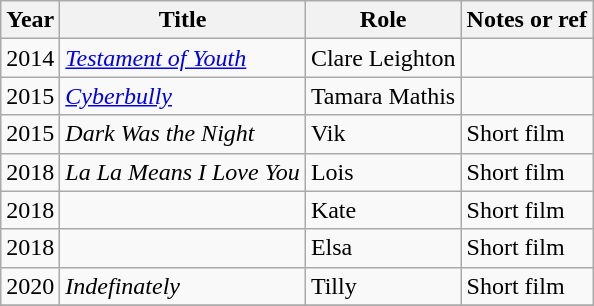<table class="wikitable sortable">
<tr>
<th>Year</th>
<th>Title</th>
<th>Role</th>
<th>Notes or ref</th>
</tr>
<tr>
<td>2014</td>
<td><em><a href='#'>Testament of Youth</a></em></td>
<td>Clare Leighton</td>
<td></td>
</tr>
<tr>
<td>2015</td>
<td><em><a href='#'>Cyberbully</a></em></td>
<td>Tamara Mathis</td>
<td></td>
</tr>
<tr>
<td>2015</td>
<td><em>Dark Was the Night</em></td>
<td>Vik</td>
<td>Short film </td>
</tr>
<tr>
<td>2018</td>
<td><em>La La Means I Love You</em></td>
<td>Lois</td>
<td>Short film</td>
</tr>
<tr>
<td>2018</td>
<td><em></em></td>
<td>Kate</td>
<td>Short film</td>
</tr>
<tr>
<td>2018</td>
<td><em></em></td>
<td>Elsa</td>
<td>Short film</td>
</tr>
<tr>
<td>2020</td>
<td><em>Indefinately</em></td>
<td>Tilly</td>
<td>Short film</td>
</tr>
<tr>
</tr>
</table>
